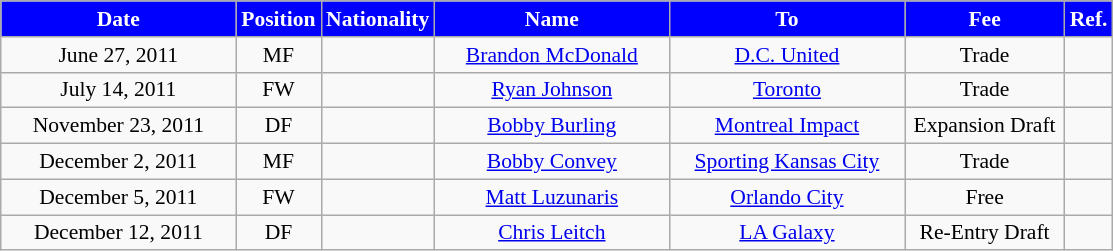<table class="wikitable"  style="text-align:center; font-size:90%; ">
<tr>
<th style="background:#00f; color:white; width:150px;">Date</th>
<th style="background:#00f; color:white; width:50px;">Position</th>
<th style="background:#00f; color:white; width:50px;">Nationality</th>
<th style="background:#00f; color:white; width:150px;">Name</th>
<th style="background:#00f; color:white; width:150px;">To</th>
<th style="background:#00f; color:white; width:100px;">Fee</th>
<th style="background:#00f; color:white; width:25px;">Ref.</th>
</tr>
<tr>
<td>June 27, 2011</td>
<td>MF</td>
<td></td>
<td><a href='#'>Brandon McDonald</a></td>
<td><a href='#'>D.C. United</a></td>
<td>Trade</td>
<td></td>
</tr>
<tr>
<td>July 14, 2011</td>
<td>FW</td>
<td></td>
<td><a href='#'>Ryan Johnson</a></td>
<td><a href='#'>Toronto</a></td>
<td>Trade</td>
<td></td>
</tr>
<tr>
<td>November 23, 2011</td>
<td>DF</td>
<td></td>
<td><a href='#'>Bobby Burling</a></td>
<td><a href='#'>Montreal Impact</a></td>
<td>Expansion Draft</td>
<td></td>
</tr>
<tr>
<td>December 2, 2011</td>
<td>MF</td>
<td></td>
<td><a href='#'>Bobby Convey</a></td>
<td><a href='#'>Sporting Kansas City</a></td>
<td>Trade</td>
<td></td>
</tr>
<tr>
<td>December 5, 2011</td>
<td>FW</td>
<td></td>
<td><a href='#'>Matt Luzunaris</a></td>
<td><a href='#'>Orlando City</a></td>
<td>Free</td>
<td></td>
</tr>
<tr>
<td>December 12, 2011</td>
<td>DF</td>
<td></td>
<td><a href='#'>Chris Leitch</a></td>
<td><a href='#'>LA Galaxy</a></td>
<td>Re-Entry Draft</td>
<td></td>
</tr>
</table>
